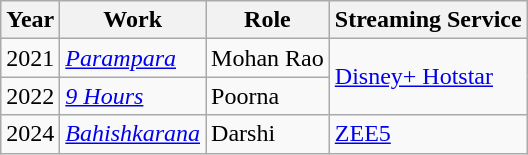<table class="wikitable">
<tr>
<th>Year</th>
<th>Work</th>
<th>Role</th>
<th>Streaming Service</th>
</tr>
<tr>
<td>2021</td>
<td><em><a href='#'>Parampara</a></em></td>
<td>Mohan Rao</td>
<td rowspan="2"><a href='#'>Disney+ Hotstar</a></td>
</tr>
<tr>
<td>2022</td>
<td><em><a href='#'>9 Hours</a></em></td>
<td>Poorna</td>
</tr>
<tr>
<td>2024</td>
<td><em><a href='#'>Bahishkarana</a></em></td>
<td>Darshi</td>
<td><a href='#'>ZEE5</a></td>
</tr>
</table>
